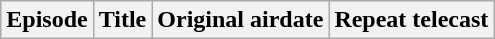<table class="wikitable plainrowheaders">
<tr>
<th>Episode</th>
<th>Title</th>
<th>Original airdate</th>
<th>Repeat telecast<br>


















</th>
</tr>
</table>
